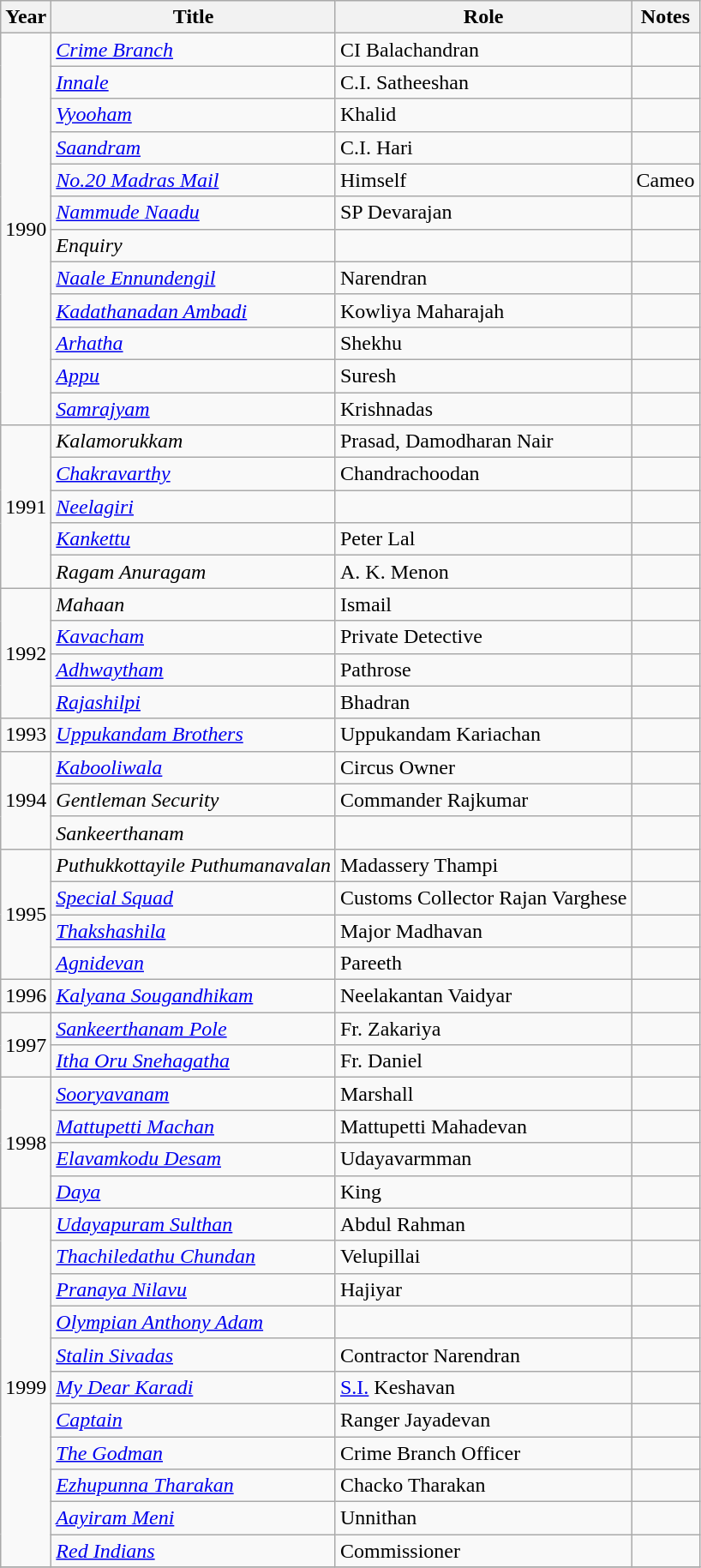<table class="wikitable sortable">
<tr>
<th>Year</th>
<th>Title</th>
<th>Role</th>
<th class="unsortable">Notes</th>
</tr>
<tr>
<td rowspan=12>1990</td>
<td><em><a href='#'>Crime Branch</a></em></td>
<td>CI Balachandran</td>
<td></td>
</tr>
<tr>
<td><em><a href='#'>Innale</a></em></td>
<td>C.I. Satheeshan</td>
<td></td>
</tr>
<tr>
<td><em><a href='#'>Vyooham</a></em></td>
<td>Khalid</td>
<td></td>
</tr>
<tr>
<td><em><a href='#'>Saandram</a></em></td>
<td>C.I. Hari</td>
<td></td>
</tr>
<tr>
<td><em><a href='#'>No.20 Madras Mail</a></em></td>
<td>Himself</td>
<td>Cameo</td>
</tr>
<tr>
<td><em><a href='#'>Nammude Naadu</a></em></td>
<td>SP Devarajan</td>
<td></td>
</tr>
<tr>
<td><em>Enquiry</em></td>
<td></td>
<td></td>
</tr>
<tr>
<td><em><a href='#'>Naale Ennundengil</a></em></td>
<td>Narendran</td>
<td></td>
</tr>
<tr>
<td><em><a href='#'>Kadathanadan Ambadi</a></em></td>
<td>Kowliya Maharajah</td>
<td></td>
</tr>
<tr>
<td><em><a href='#'>Arhatha</a></em></td>
<td>Shekhu</td>
<td></td>
</tr>
<tr>
<td><em><a href='#'>Appu</a></em></td>
<td>Suresh</td>
<td></td>
</tr>
<tr>
<td><em><a href='#'>Samrajyam</a></em></td>
<td>Krishnadas</td>
<td></td>
</tr>
<tr>
<td rowspan=5>1991</td>
<td><em>Kalamorukkam</em></td>
<td>Prasad, Damodharan Nair</td>
<td></td>
</tr>
<tr>
<td><em><a href='#'>Chakravarthy</a></em></td>
<td>Chandrachoodan</td>
<td></td>
</tr>
<tr>
<td><em><a href='#'>Neelagiri</a></em></td>
<td></td>
<td></td>
</tr>
<tr>
<td><em><a href='#'>Kankettu</a></em></td>
<td>Peter Lal</td>
<td></td>
</tr>
<tr>
<td><em>Ragam Anuragam</em></td>
<td>A. K. Menon</td>
<td></td>
</tr>
<tr>
<td rowspan=4>1992</td>
<td><em>Mahaan</em></td>
<td>Ismail</td>
<td></td>
</tr>
<tr>
<td><em><a href='#'>Kavacham</a></em></td>
<td>Private Detective</td>
<td></td>
</tr>
<tr>
<td><em><a href='#'>Adhwaytham</a></em></td>
<td>Pathrose</td>
<td></td>
</tr>
<tr>
<td><em><a href='#'>Rajashilpi</a></em></td>
<td>Bhadran</td>
<td></td>
</tr>
<tr>
<td>1993</td>
<td><em><a href='#'>Uppukandam Brothers</a></em></td>
<td>Uppukandam Kariachan</td>
<td></td>
</tr>
<tr>
<td rowspan=3>1994</td>
<td><em><a href='#'>Kabooliwala</a></em></td>
<td>Circus Owner</td>
<td></td>
</tr>
<tr>
<td><em>Gentleman Security</em></td>
<td>Commander Rajkumar</td>
<td></td>
</tr>
<tr>
<td><em>Sankeerthanam</em></td>
<td></td>
<td></td>
</tr>
<tr>
<td rowspan=4>1995</td>
<td><em>Puthukkottayile Puthumanavalan</em></td>
<td>Madassery Thampi</td>
<td></td>
</tr>
<tr>
<td><em><a href='#'>Special Squad</a></em></td>
<td>Customs Collector Rajan Varghese</td>
<td></td>
</tr>
<tr>
<td><em><a href='#'>Thakshashila</a></em></td>
<td>Major Madhavan</td>
<td></td>
</tr>
<tr>
<td><em><a href='#'>Agnidevan</a></em></td>
<td>Pareeth</td>
<td></td>
</tr>
<tr>
<td>1996</td>
<td><em><a href='#'>Kalyana Sougandhikam</a></em></td>
<td>Neelakantan Vaidyar</td>
<td></td>
</tr>
<tr>
<td rowspan=2>1997</td>
<td><em><a href='#'>Sankeerthanam Pole</a></em></td>
<td>Fr. Zakariya</td>
<td></td>
</tr>
<tr>
<td><em><a href='#'>Itha Oru Snehagatha</a></em></td>
<td>Fr. Daniel</td>
<td></td>
</tr>
<tr>
<td rowspan=4>1998</td>
<td><em><a href='#'>Sooryavanam</a></em></td>
<td>Marshall</td>
<td></td>
</tr>
<tr>
<td><em><a href='#'>Mattupetti Machan</a></em></td>
<td>Mattupetti Mahadevan</td>
<td></td>
</tr>
<tr>
<td><em><a href='#'>Elavamkodu Desam</a></em></td>
<td>Udayavarmman</td>
<td></td>
</tr>
<tr>
<td><em><a href='#'>Daya</a></em></td>
<td>King</td>
<td></td>
</tr>
<tr>
<td rowspan=11>1999</td>
<td><em><a href='#'>Udayapuram Sulthan</a></em></td>
<td>Abdul Rahman</td>
<td></td>
</tr>
<tr>
<td><em><a href='#'>Thachiledathu Chundan</a></em></td>
<td>Velupillai</td>
<td></td>
</tr>
<tr>
<td><em><a href='#'>Pranaya Nilavu</a></em></td>
<td>Hajiyar</td>
<td></td>
</tr>
<tr>
<td><em><a href='#'>Olympian Anthony Adam</a></em></td>
<td></td>
<td></td>
</tr>
<tr>
<td><em><a href='#'>Stalin Sivadas</a></em></td>
<td>Contractor Narendran</td>
<td></td>
</tr>
<tr>
<td><em><a href='#'>My Dear Karadi</a></em></td>
<td><a href='#'>S.I.</a> Keshavan</td>
<td></td>
</tr>
<tr>
<td><em><a href='#'>Captain</a></em></td>
<td>Ranger Jayadevan</td>
<td></td>
</tr>
<tr>
<td><em><a href='#'>The Godman</a></em></td>
<td>Crime Branch Officer</td>
<td></td>
</tr>
<tr>
<td><em><a href='#'>Ezhupunna Tharakan</a></em></td>
<td>Chacko Tharakan</td>
<td></td>
</tr>
<tr>
<td><em><a href='#'>Aayiram Meni</a></em></td>
<td>Unnithan</td>
<td></td>
</tr>
<tr>
<td><em><a href='#'>Red Indians</a></em></td>
<td>Commissioner</td>
<td></td>
</tr>
<tr>
</tr>
</table>
